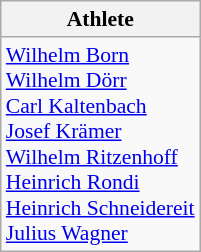<table class=wikitable style="font-size:90%">
<tr>
<th>Athlete</th>
</tr>
<tr>
<td><a href='#'>Wilhelm Born</a><br><a href='#'>Wilhelm Dörr</a><br><a href='#'>Carl Kaltenbach</a><br><a href='#'>Josef Krämer</a><br><a href='#'>Wilhelm Ritzenhoff</a><br><a href='#'>Heinrich Rondi</a><br><a href='#'>Heinrich Schneidereit</a><br><a href='#'>Julius Wagner</a></td>
</tr>
</table>
